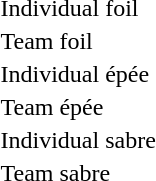<table>
<tr>
<td>Individual foil</td>
<td></td>
<td></td>
<td></td>
</tr>
<tr>
<td>Team foil</td>
<td></td>
<td></td>
<td></td>
</tr>
<tr>
<td>Individual épée</td>
<td></td>
<td></td>
<td></td>
</tr>
<tr>
<td>Team épée</td>
<td></td>
<td></td>
<td></td>
</tr>
<tr>
<td>Individual sabre</td>
<td></td>
<td></td>
<td></td>
</tr>
<tr>
<td>Team sabre</td>
<td></td>
<td></td>
<td></td>
</tr>
</table>
